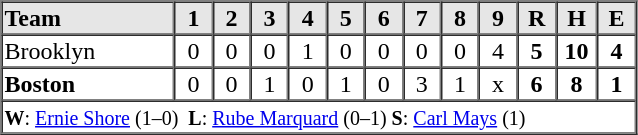<table border=1 cellspacing=0 width=425 style="margin-left:3em;">
<tr style="text-align:center; background-color:#e6e6e6;">
<th align=left width=125>Team</th>
<th width=25>1</th>
<th width=25>2</th>
<th width=25>3</th>
<th width=25>4</th>
<th width=25>5</th>
<th width=25>6</th>
<th width=25>7</th>
<th width=25>8</th>
<th width=25>9</th>
<th width=25>R</th>
<th width=25>H</th>
<th width=25>E</th>
</tr>
<tr style="text-align:center;">
<td align=left>Brooklyn</td>
<td>0</td>
<td>0</td>
<td>0</td>
<td>1</td>
<td>0</td>
<td>0</td>
<td>0</td>
<td>0</td>
<td>4</td>
<td><strong>5</strong></td>
<td><strong>10</strong></td>
<td><strong>4</strong></td>
</tr>
<tr style="text-align:center;">
<td align=left><strong>Boston</strong></td>
<td>0</td>
<td>0</td>
<td>1</td>
<td>0</td>
<td>1</td>
<td>0</td>
<td>3</td>
<td>1</td>
<td>x</td>
<td><strong>6</strong></td>
<td><strong>8</strong></td>
<td><strong>1</strong></td>
</tr>
<tr style="text-align:left;">
<td colspan=13><small><strong>W</strong>: <a href='#'>Ernie Shore</a> (1–0)  <strong>L</strong>: <a href='#'>Rube Marquard</a> (0–1) <strong>S</strong>: <a href='#'>Carl Mays</a> (1)</small></td>
</tr>
</table>
